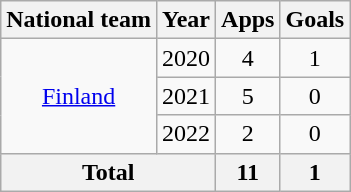<table class=wikitable style=text-align:center>
<tr>
<th>National team</th>
<th>Year</th>
<th>Apps</th>
<th>Goals</th>
</tr>
<tr>
<td rowspan="3"><a href='#'>Finland</a></td>
<td>2020</td>
<td>4</td>
<td>1</td>
</tr>
<tr>
<td>2021</td>
<td>5</td>
<td>0</td>
</tr>
<tr>
<td>2022</td>
<td>2</td>
<td>0</td>
</tr>
<tr>
<th colspan="2">Total</th>
<th>11</th>
<th>1</th>
</tr>
</table>
